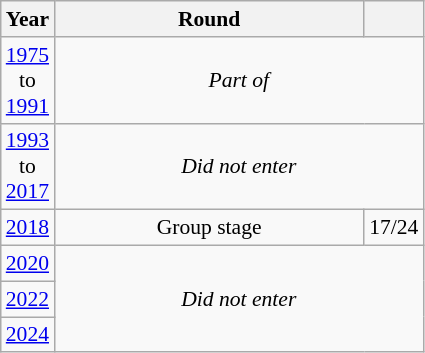<table class="wikitable" style="text-align: center; font-size:90%">
<tr>
<th>Year</th>
<th style="width:200px">Round</th>
<th></th>
</tr>
<tr>
<td><a href='#'>1975</a><br>to<br><a href='#'>1991</a></td>
<td colspan="2"><em>Part of </em></td>
</tr>
<tr>
<td><a href='#'>1993</a><br>to<br><a href='#'>2017</a></td>
<td colspan="2"><em>Did not enter</em></td>
</tr>
<tr>
<td><a href='#'>2018</a></td>
<td>Group stage</td>
<td>17/24</td>
</tr>
<tr>
<td><a href='#'>2020</a></td>
<td colspan="2" rowspan="3"><em>Did not enter</em></td>
</tr>
<tr>
<td><a href='#'>2022</a></td>
</tr>
<tr>
<td><a href='#'>2024</a></td>
</tr>
</table>
